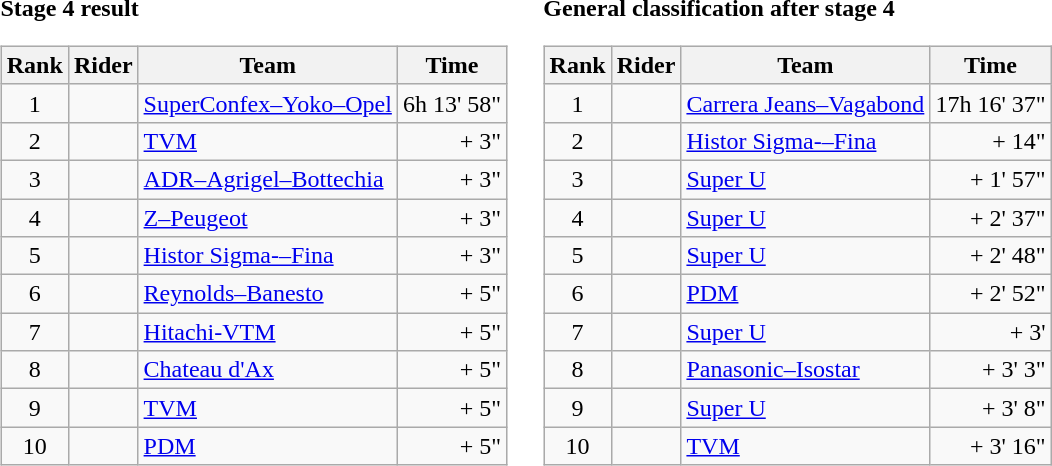<table>
<tr>
<td><strong>Stage 4 result</strong><br><table class="wikitable">
<tr>
<th scope="col">Rank</th>
<th scope="col">Rider</th>
<th scope="col">Team</th>
<th scope="col">Time</th>
</tr>
<tr>
<td style="text-align:center;">1</td>
<td></td>
<td><a href='#'>SuperConfex–Yoko–Opel</a></td>
<td style="text-align:right;">6h 13' 58"</td>
</tr>
<tr>
<td style="text-align:center;">2</td>
<td></td>
<td><a href='#'>TVM</a></td>
<td style="text-align:right;">+ 3"</td>
</tr>
<tr>
<td style="text-align:center;">3</td>
<td></td>
<td><a href='#'>ADR–Agrigel–Bottechia</a></td>
<td style="text-align:right;">+ 3"</td>
</tr>
<tr>
<td style="text-align:center;">4</td>
<td></td>
<td><a href='#'>Z–Peugeot</a></td>
<td style="text-align:right;">+ 3"</td>
</tr>
<tr>
<td style="text-align:center;">5</td>
<td></td>
<td><a href='#'>Histor Sigma-–Fina</a></td>
<td style="text-align:right;">+ 3"</td>
</tr>
<tr>
<td style="text-align:center;">6</td>
<td></td>
<td><a href='#'>Reynolds–Banesto</a></td>
<td style="text-align:right;">+ 5"</td>
</tr>
<tr>
<td style="text-align:center;">7</td>
<td></td>
<td><a href='#'>Hitachi-VTM</a></td>
<td style="text-align:right;">+ 5"</td>
</tr>
<tr>
<td style="text-align:center;">8</td>
<td></td>
<td><a href='#'>Chateau d'Ax</a></td>
<td style="text-align:right;">+ 5"</td>
</tr>
<tr>
<td style="text-align:center;">9</td>
<td></td>
<td><a href='#'>TVM</a></td>
<td style="text-align:right;">+ 5"</td>
</tr>
<tr>
<td style="text-align:center;">10</td>
<td></td>
<td><a href='#'>PDM</a></td>
<td style="text-align:right;">+ 5"</td>
</tr>
</table>
</td>
<td></td>
<td><strong>General classification after stage 4</strong><br><table class="wikitable">
<tr>
<th scope="col">Rank</th>
<th scope="col">Rider</th>
<th scope="col">Team</th>
<th scope="col">Time</th>
</tr>
<tr>
<td style="text-align:center;">1</td>
<td> </td>
<td><a href='#'>Carrera Jeans–Vagabond</a></td>
<td style="text-align:right;">17h 16' 37"</td>
</tr>
<tr>
<td style="text-align:center;">2</td>
<td></td>
<td><a href='#'>Histor Sigma-–Fina</a></td>
<td style="text-align:right;">+ 14"</td>
</tr>
<tr>
<td style="text-align:center;">3</td>
<td></td>
<td><a href='#'>Super U</a></td>
<td style="text-align:right;">+ 1' 57"</td>
</tr>
<tr>
<td style="text-align:center;">4</td>
<td></td>
<td><a href='#'>Super U</a></td>
<td style="text-align:right;">+ 2' 37"</td>
</tr>
<tr>
<td style="text-align:center;">5</td>
<td></td>
<td><a href='#'>Super U</a></td>
<td style="text-align:right;">+ 2' 48"</td>
</tr>
<tr>
<td style="text-align:center;">6</td>
<td></td>
<td><a href='#'>PDM</a></td>
<td style="text-align:right;">+ 2' 52"</td>
</tr>
<tr>
<td style="text-align:center;">7</td>
<td></td>
<td><a href='#'>Super U</a></td>
<td style="text-align:right;">+ 3'</td>
</tr>
<tr>
<td style="text-align:center;">8</td>
<td></td>
<td><a href='#'>Panasonic–Isostar</a></td>
<td style="text-align:right;">+ 3' 3"</td>
</tr>
<tr>
<td style="text-align:center;">9</td>
<td></td>
<td><a href='#'>Super U</a></td>
<td style="text-align:right;">+ 3' 8"</td>
</tr>
<tr>
<td style="text-align:center;">10</td>
<td></td>
<td><a href='#'>TVM</a></td>
<td style="text-align:right;">+ 3' 16"</td>
</tr>
</table>
</td>
</tr>
</table>
